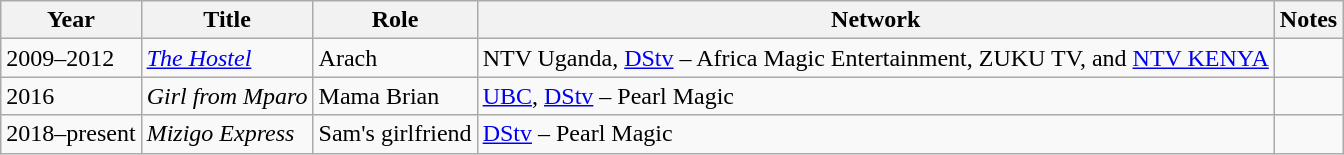<table class="wikitable">
<tr>
<th>Year</th>
<th>Title</th>
<th>Role</th>
<th>Network</th>
<th>Notes</th>
</tr>
<tr>
<td>2009–2012</td>
<td><em><a href='#'>The Hostel</a></em></td>
<td>Arach</td>
<td>NTV Uganda, <a href='#'>DStv</a> – Africa Magic Entertainment, ZUKU TV, and <a href='#'>NTV KENYA</a></td>
<td></td>
</tr>
<tr>
<td>2016</td>
<td><em>Girl from Mparo</em></td>
<td>Mama Brian</td>
<td><a href='#'>UBC</a>, <a href='#'>DStv</a> – Pearl Magic</td>
<td></td>
</tr>
<tr>
<td>2018–present</td>
<td><em>Mizigo Express</em></td>
<td>Sam's girlfriend</td>
<td><a href='#'>DStv</a> – Pearl Magic</td>
<td></td>
</tr>
</table>
